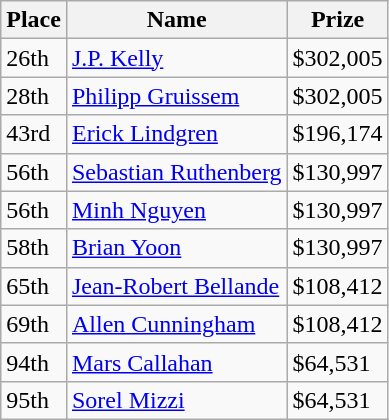<table class="wikitable">
<tr>
<th bgcolor="#FFEBAD">Place</th>
<th bgcolor="#FFEBAD">Name</th>
<th bgcolor="#FFEBAD">Prize</th>
</tr>
<tr>
<td>26th</td>
<td><a href='#'>J.P. Kelly</a></td>
<td>$302,005</td>
</tr>
<tr>
<td>28th</td>
<td><a href='#'>Philipp Gruissem</a></td>
<td>$302,005</td>
</tr>
<tr>
<td>43rd</td>
<td><a href='#'>Erick Lindgren</a></td>
<td>$196,174</td>
</tr>
<tr>
<td>56th</td>
<td><a href='#'>Sebastian Ruthenberg</a></td>
<td>$130,997</td>
</tr>
<tr>
<td>56th</td>
<td><a href='#'>Minh Nguyen</a></td>
<td>$130,997</td>
</tr>
<tr>
<td>58th</td>
<td><a href='#'>Brian Yoon</a></td>
<td>$130,997</td>
</tr>
<tr>
<td>65th</td>
<td><a href='#'>Jean-Robert Bellande</a></td>
<td>$108,412</td>
</tr>
<tr>
<td>69th</td>
<td><a href='#'>Allen Cunningham</a></td>
<td>$108,412</td>
</tr>
<tr>
<td>94th</td>
<td><a href='#'>Mars Callahan</a></td>
<td>$64,531</td>
</tr>
<tr>
<td>95th</td>
<td><a href='#'>Sorel Mizzi</a></td>
<td>$64,531</td>
</tr>
</table>
